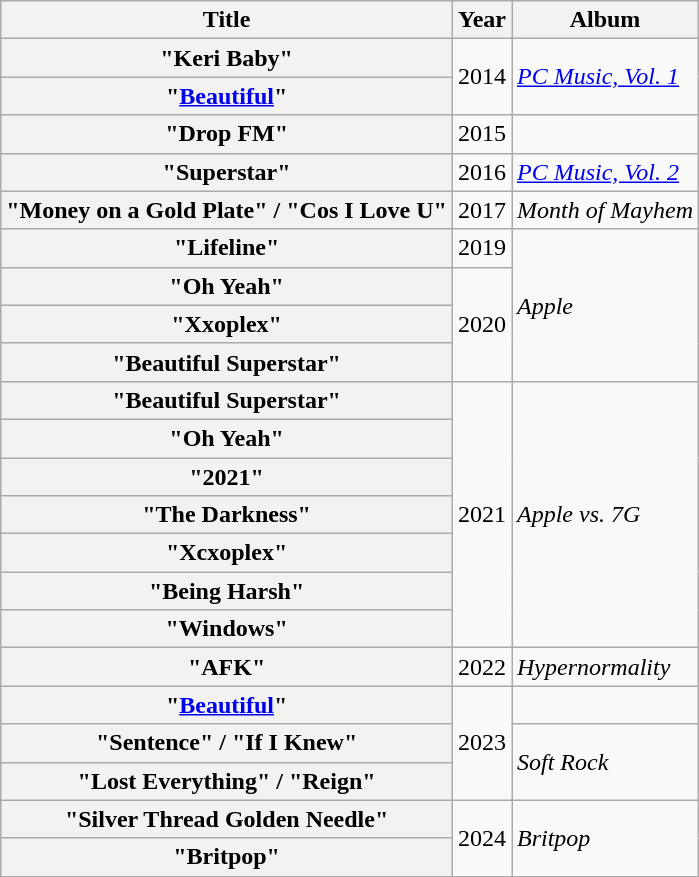<table class="wikitable plainrowheaders">
<tr>
<th>Title</th>
<th>Year</th>
<th>Album</th>
</tr>
<tr>
<th scope="row">"Keri Baby"<br></th>
<td rowspan="2">2014</td>
<td rowspan="2"><em><a href='#'>PC Music, Vol. 1</a></em></td>
</tr>
<tr>
<th scope="row">"<a href='#'>Beautiful</a>"</th>
</tr>
<tr>
<th scope="row">"Drop FM"<br></th>
<td>2015</td>
<td></td>
</tr>
<tr>
<th scope="row">"Superstar"</th>
<td>2016</td>
<td><em><a href='#'>PC Music, Vol. 2</a></em></td>
</tr>
<tr>
<th scope="row">"Money on a Gold Plate" / "Cos I Love U"</th>
<td>2017</td>
<td><em>Month of Mayhem</em></td>
</tr>
<tr>
<th scope="row">"Lifeline"</th>
<td>2019</td>
<td rowspan="4"><em>Apple</em></td>
</tr>
<tr>
<th scope="row">"Oh Yeah"</th>
<td rowspan="3">2020</td>
</tr>
<tr>
<th scope="row">"Xxoplex"</th>
</tr>
<tr>
<th scope="row">"Beautiful Superstar"</th>
</tr>
<tr>
<th scope="row">"Beautiful Superstar"<br></th>
<td rowspan="7">2021</td>
<td rowspan="7"><em>Apple vs. 7G</em></td>
</tr>
<tr>
<th scope="row">"Oh Yeah"<br></th>
</tr>
<tr>
<th scope="row">"2021"<br></th>
</tr>
<tr>
<th scope="row">"The Darkness"<br></th>
</tr>
<tr>
<th scope="row">"Xcxoplex"<br></th>
</tr>
<tr>
<th scope="row">"Being Harsh"<br></th>
</tr>
<tr>
<th scope="row">"Windows"<br></th>
</tr>
<tr>
<th scope="row">"AFK"<br></th>
<td>2022</td>
<td><em>Hypernormality</em></td>
</tr>
<tr>
<th scope="row">"<a href='#'>Beautiful</a>"<br></th>
<td rowspan="3">2023</td>
<td></td>
</tr>
<tr>
<th scope="row">"Sentence" / "If I Knew"<br></th>
<td rowspan="2"><em>Soft Rock</em></td>
</tr>
<tr>
<th scope="row">"Lost Everything" / "Reign"<br></th>
</tr>
<tr>
<th scope="row">"Silver Thread Golden Needle"</th>
<td rowspan="2">2024</td>
<td rowspan="2"><em>Britpop</em></td>
</tr>
<tr>
<th scope="row">"Britpop"</th>
</tr>
</table>
